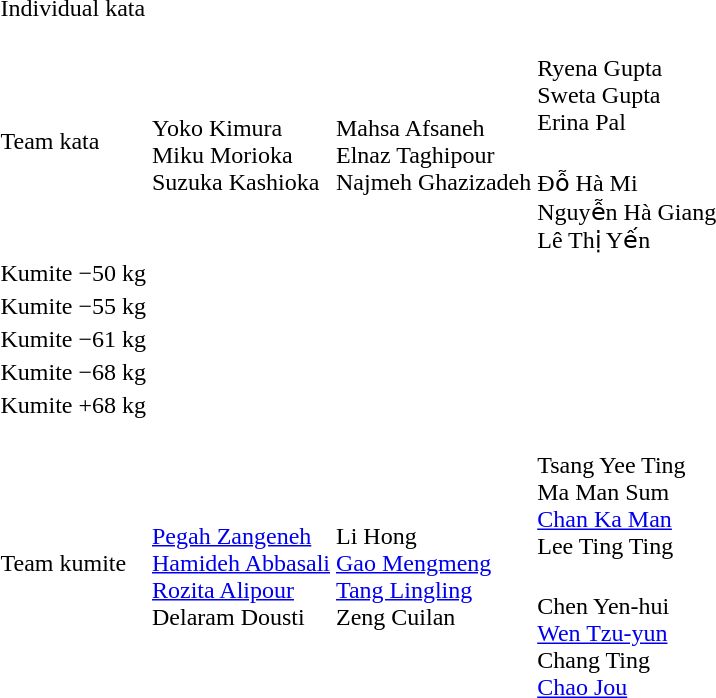<table>
<tr>
<td rowspan=2>Individual kata</td>
<td rowspan=2></td>
<td rowspan=2></td>
<td></td>
</tr>
<tr>
<td></td>
</tr>
<tr>
<td rowspan=2>Team kata</td>
<td rowspan=2><br>Yoko Kimura<br>Miku Morioka<br>Suzuka Kashioka</td>
<td rowspan=2><br>Mahsa Afsaneh<br>Elnaz Taghipour<br>Najmeh Ghazizadeh</td>
<td><br>Ryena Gupta<br>Sweta Gupta<br>Erina Pal</td>
</tr>
<tr>
<td><br>Đỗ Hà Mi<br>Nguyễn Hà Giang<br>Lê Thị Yến</td>
</tr>
<tr>
<td rowspan=2>Kumite −50 kg</td>
<td rowspan=2></td>
<td rowspan=2></td>
<td></td>
</tr>
<tr>
<td></td>
</tr>
<tr>
<td rowspan=2>Kumite −55 kg</td>
<td rowspan=2></td>
<td rowspan=2></td>
<td></td>
</tr>
<tr>
<td></td>
</tr>
<tr>
<td rowspan=2>Kumite −61 kg</td>
<td rowspan=2></td>
<td rowspan=2></td>
<td></td>
</tr>
<tr>
<td></td>
</tr>
<tr>
<td rowspan=2>Kumite −68 kg</td>
<td rowspan=2></td>
<td rowspan=2></td>
<td></td>
</tr>
<tr>
<td></td>
</tr>
<tr>
<td rowspan=2>Kumite +68 kg</td>
<td rowspan=2></td>
<td rowspan=2></td>
<td></td>
</tr>
<tr>
<td></td>
</tr>
<tr>
<td rowspan=2>Team kumite</td>
<td rowspan=2><br><a href='#'>Pegah Zangeneh</a><br><a href='#'>Hamideh Abbasali</a><br><a href='#'>Rozita Alipour</a><br>Delaram Dousti</td>
<td rowspan=2><br>Li Hong<br><a href='#'>Gao Mengmeng</a><br><a href='#'>Tang Lingling</a><br>Zeng Cuilan</td>
<td><br>Tsang Yee Ting<br>Ma Man Sum<br><a href='#'>Chan Ka Man</a><br>Lee Ting Ting</td>
</tr>
<tr>
<td><br>Chen Yen-hui<br><a href='#'>Wen Tzu-yun</a><br>Chang Ting<br><a href='#'>Chao Jou</a></td>
</tr>
</table>
